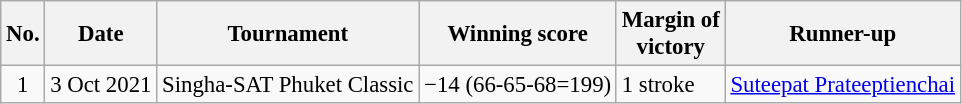<table class="wikitable" style="font-size:95%;">
<tr>
<th>No.</th>
<th>Date</th>
<th>Tournament</th>
<th>Winning score</th>
<th>Margin of<br>victory</th>
<th>Runner-up</th>
</tr>
<tr>
<td align=center>1</td>
<td align=right>3 Oct 2021</td>
<td>Singha-SAT Phuket Classic</td>
<td>−14 (66-65-68=199)</td>
<td>1 stroke</td>
<td> <a href='#'>Suteepat Prateeptienchai</a></td>
</tr>
</table>
